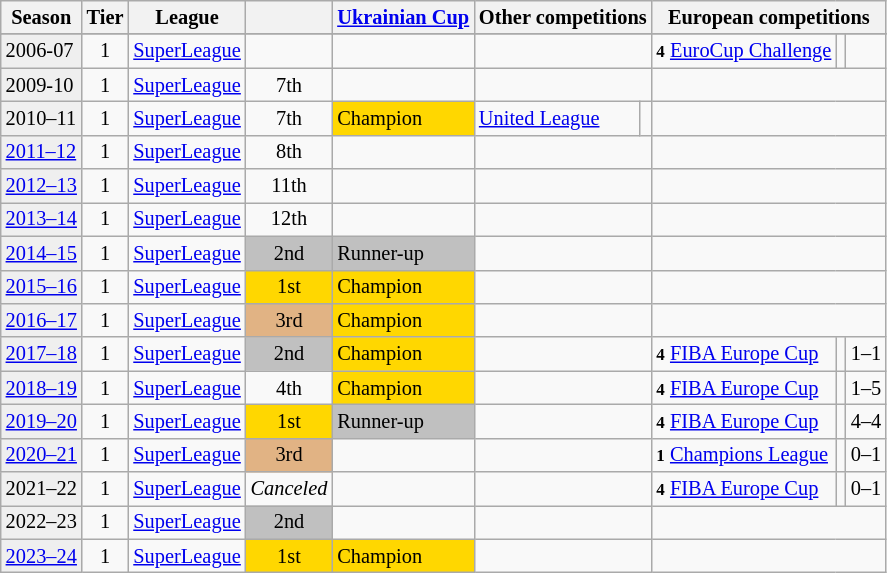<table class="wikitable" style="font-size:85%">
<tr bgcolor=>
<th>Season</th>
<th>Tier</th>
<th>League</th>
<th></th>
<th><a href='#'>Ukrainian Cup</a></th>
<th colspan=2>Other competitions</th>
<th colspan=3>European competitions</th>
</tr>
<tr>
</tr>
<tr>
<td style="background:#efefef;">2006-07</td>
<td align="center">1</td>
<td><a href='#'>SuperLeague</a></td>
<td align="center"></td>
<td></td>
<td colspan=2></td>
<td><small><strong>4</strong></small>  <a href='#'>EuroCup Challenge</a></td>
<td></td>
<td></td>
</tr>
<tr>
<td style="background:#efefef;">2009-10</td>
<td align="center">1</td>
<td><a href='#'>SuperLeague</a></td>
<td align=center>7th</td>
<td style="background: "></td>
<td colspan=2></td>
<td colspan=3></td>
</tr>
<tr>
<td style="background:#efefef;">2010–11</td>
<td align="center">1</td>
<td><a href='#'>SuperLeague</a></td>
<td align=center>7th</td>
<td style="background:gold">Champion</td>
<td style="background: "><a href='#'>United League</a></td>
<td></td>
<td colspan=3></td>
</tr>
<tr>
<td style="background:#efefef;"><a href='#'>2011–12</a></td>
<td align="center">1</td>
<td><a href='#'>SuperLeague</a></td>
<td align=center>8th</td>
<td style="background: "></td>
<td colspan=2></td>
<td colspan=3></td>
</tr>
<tr>
<td style="background:#efefef;"><a href='#'>2012–13</a></td>
<td align="center">1</td>
<td><a href='#'>SuperLeague</a></td>
<td align=center>11th</td>
<td></td>
<td colspan=2></td>
<td colspan=3></td>
</tr>
<tr>
<td style="background:#efefef;"><a href='#'>2013–14</a></td>
<td align="center">1</td>
<td><a href='#'>SuperLeague</a></td>
<td align=center>12th</td>
<td></td>
<td colspan=2></td>
<td colspan=3></td>
</tr>
<tr>
<td style="background:#efefef;"><a href='#'>2014–15</a></td>
<td align="center">1</td>
<td><a href='#'>SuperLeague</a></td>
<td align="center" bgcolor=silver>2nd</td>
<td style="background:silver">Runner-up</td>
<td colspan=2></td>
<td colspan=3></td>
</tr>
<tr>
<td style="background:#efefef;"><a href='#'>2015–16</a></td>
<td align="center">1</td>
<td><a href='#'>SuperLeague</a></td>
<td align="center" bgcolor=gold>1st</td>
<td style="background:gold">Champion</td>
<td colspan=2></td>
<td colspan=3></td>
</tr>
<tr>
<td style="background:#efefef;"><a href='#'>2016–17</a></td>
<td align="center">1</td>
<td><a href='#'>SuperLeague</a></td>
<td align="center" bgcolor=#e1b384>3rd</td>
<td style="background:gold">Champion</td>
<td colspan=2></td>
<td colspan=3></td>
</tr>
<tr>
<td style="background:#efefef;"><a href='#'>2017–18</a></td>
<td align="center">1</td>
<td><a href='#'>SuperLeague</a></td>
<td align="center" bgcolor=silver>2nd</td>
<td style="background:gold">Champion</td>
<td colspan=2></td>
<td><small><strong>4</strong></small>  <a href='#'>FIBA Europe Cup</a></td>
<td align=center></td>
<td align=center>1–1</td>
</tr>
<tr>
<td style="background:#efefef;"><a href='#'>2018–19</a></td>
<td align="center">1</td>
<td><a href='#'>SuperLeague</a></td>
<td align="center">4th</td>
<td style="background:gold">Champion</td>
<td colspan=2></td>
<td><small><strong>4</strong></small>  <a href='#'>FIBA Europe Cup</a></td>
<td align=center></td>
<td align=center>1–5</td>
</tr>
<tr>
<td style="background:#efefef;"><a href='#'>2019–20</a></td>
<td align="center">1</td>
<td><a href='#'>SuperLeague</a></td>
<td align="center" bgcolor=gold>1st</td>
<td style="background:silver">Runner-up</td>
<td colspan=2></td>
<td><small><strong>4</strong></small>  <a href='#'>FIBA Europe Cup</a></td>
<td align=center></td>
<td align=center>4–4</td>
</tr>
<tr>
<td style="background:#efefef;"><a href='#'>2020–21</a></td>
<td align="center">1</td>
<td><a href='#'>SuperLeague</a></td>
<td align="center" bgcolor=#e1b384>3rd</td>
<td></td>
<td colspan=2></td>
<td><small><strong>1</strong></small>  <a href='#'>Champions League</a></td>
<td align=center></td>
<td align=center>0–1</td>
</tr>
<tr>
<td style="background:#efefef;">2021–22</td>
<td align="center">1</td>
<td><a href='#'>SuperLeague</a></td>
<td align="center"><em>Canceled</em></td>
<td></td>
<td colspan=2></td>
<td><small><strong>4</strong></small>  <a href='#'>FIBA Europe Cup</a></td>
<td align=center></td>
<td align=center>0–1</td>
</tr>
<tr>
<td style="background:#efefef;">2022–23</td>
<td align="center">1</td>
<td><a href='#'>SuperLeague</a></td>
<td align="center" bgcolor=silver>2nd</td>
<td></td>
<td colspan=2></td>
<td colspan=3></td>
</tr>
<tr>
<td style="background:#efefef;"><a href='#'>2023–24</a></td>
<td align="center">1</td>
<td><a href='#'>SuperLeague</a></td>
<td align="center" bgcolor=gold>1st</td>
<td style="background:gold">Champion</td>
<td colspan=2></td>
<td colspan=3></td>
</tr>
</table>
